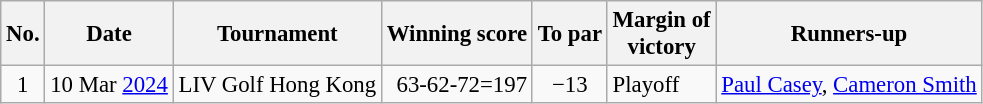<table class="wikitable" style="font-size:95%;">
<tr>
<th>No.</th>
<th>Date</th>
<th>Tournament</th>
<th>Winning score</th>
<th>To par</th>
<th>Margin of<br>victory</th>
<th>Runners-up</th>
</tr>
<tr>
<td align=center>1</td>
<td align=right>10 Mar <a href='#'>2024</a></td>
<td>LIV Golf Hong Kong</td>
<td align=right>63-62-72=197</td>
<td align=center>−13</td>
<td>Playoff</td>
<td> <a href='#'>Paul Casey</a>,  <a href='#'>Cameron Smith</a></td>
</tr>
</table>
